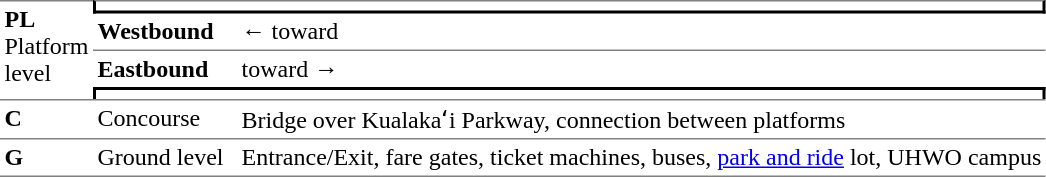<table border="0" cellspacing="0" cellpadding="3">
<tr>
<td rowspan="4" style="border-top:solid 1px gray" width="50" valign="top"><strong>PL</strong> Platform level</td>
<td colspan="2" style="border-top:solid 1px gray;border-right:solid 2px black;border-left:solid 2px black;border-bottom:solid 2px black;text-align:center"></td>
</tr>
<tr>
<td style="border-bottom:solid 1px gray" width="90"><strong>Westbound</strong></td>
<td style="border-bottom:solid 1px gray">←  toward  </td>
</tr>
<tr>
<td><strong>Eastbound</strong></td>
<td>  toward   →</td>
</tr>
<tr>
<td colspan="2" style="border-top:solid 2px black;border-right:solid 2px black;border-left:solid 2px black;text-align:center"></td>
</tr>
<tr>
<td style="border-top:solid 1px gray" valign="top"><strong>C</strong></td>
<td style="border-top:solid 1px gray" valign="top">Concourse</td>
<td style="border-top:solid 1px gray" valign="top">Bridge over Kualakaʻi Parkway, connection between platforms</td>
</tr>
<tr>
<td style="border-top:solid 1px gray;border-bottom:solid 1px gray" valign="top"><strong>G</strong></td>
<td style="border-top:solid 1px gray;border-bottom:solid 1px gray" valign="top">Ground level</td>
<td style="border-top:solid 1px gray;border-bottom:solid 1px gray">Entrance/Exit, fare gates, ticket machines, buses, <a href='#'>park and ride</a> lot, UHWO campus</td>
</tr>
</table>
